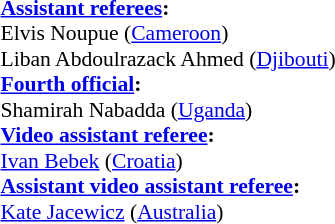<table width=50% style="font-size:90%">
<tr>
<td><br><strong><a href='#'>Assistant referees</a>:</strong>
<br>Elvis Noupue (<a href='#'>Cameroon</a>)
<br>Liban Abdoulrazack Ahmed (<a href='#'>Djibouti</a>)
<br><strong><a href='#'>Fourth official</a>:</strong>
<br>Shamirah Nabadda (<a href='#'>Uganda</a>)
<br><strong><a href='#'>Video assistant referee</a>:</strong>
<br><a href='#'>Ivan Bebek</a> (<a href='#'>Croatia</a>)
<br><strong><a href='#'>Assistant video assistant referee</a>:</strong>
<br><a href='#'>Kate Jacewicz</a> (<a href='#'>Australia</a>)</td>
</tr>
</table>
